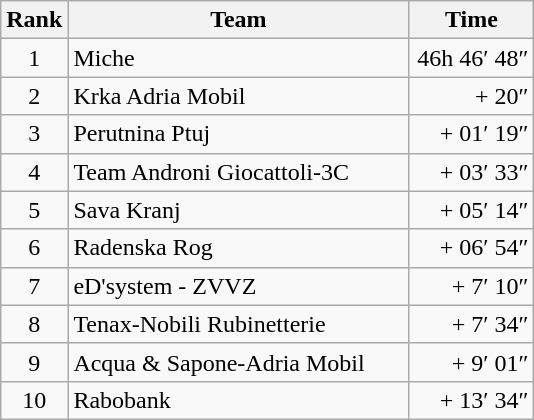<table class="wikitable">
<tr>
<th>Rank</th>
<th>Team</th>
<th>Time</th>
</tr>
<tr>
<td align=center>1</td>
<td width=220> Miche</td>
<td width=76 align=right>46h 46′ 48″</td>
</tr>
<tr>
<td align=center>2</td>
<td> Krka Adria Mobil</td>
<td align=right>+ 20″</td>
</tr>
<tr>
<td align=center>3</td>
<td> Perutnina Ptuj</td>
<td align=right>+ 01′ 19″</td>
</tr>
<tr>
<td align=center>4</td>
<td> Team Androni Giocattoli-3C</td>
<td align=right>+ 03′ 33″</td>
</tr>
<tr>
<td align=center>5</td>
<td> Sava Kranj</td>
<td align=right>+ 05′ 14″</td>
</tr>
<tr>
<td align=center>6</td>
<td> Radenska Rog</td>
<td align=right>+ 06′ 54″</td>
</tr>
<tr>
<td align=center>7</td>
<td> eD'system - ZVVZ</td>
<td align=right>+ 7′ 10″</td>
</tr>
<tr>
<td align=center>8</td>
<td> Tenax-Nobili Rubinetterie</td>
<td align=right>+ 7′ 34″</td>
</tr>
<tr>
<td align=center>9</td>
<td> Acqua & Sapone-Adria Mobil</td>
<td align=right>+ 9′ 01″</td>
</tr>
<tr>
<td align=center>10</td>
<td> Rabobank</td>
<td align=right>+ 13′ 34″</td>
</tr>
</table>
